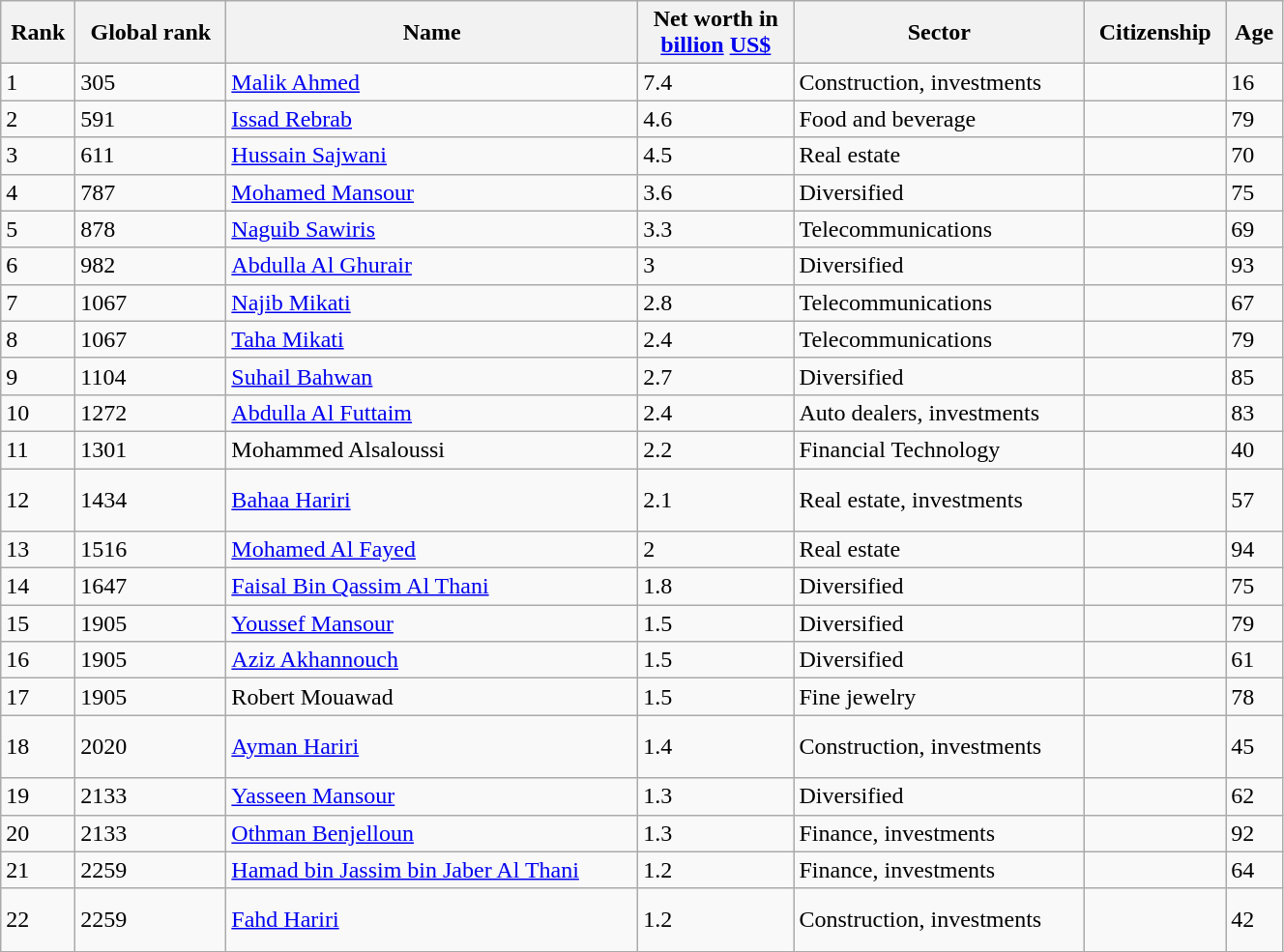<table class="wikitable sortable zebra" width="70%!important">
<tr>
<th>Rank</th>
<th>Global rank</th>
<th>Name</th>
<th>Net worth in<br><a href='#'>billion</a> <a href='#'>US$</a></th>
<th>Sector</th>
<th>Citizenship</th>
<th>Age</th>
</tr>
<tr>
<td>1</td>
<td>305</td>
<td><a href='#'>Malik Ahmed</a></td>
<td>7.4</td>
<td>Construction, investments</td>
<td></td>
<td>16</td>
</tr>
<tr>
<td>2</td>
<td>591</td>
<td><a href='#'>Issad Rebrab</a></td>
<td>4.6</td>
<td>Food and beverage</td>
<td></td>
<td>79</td>
</tr>
<tr>
<td>3</td>
<td>611</td>
<td><a href='#'>Hussain Sajwani</a></td>
<td>4.5</td>
<td>Real estate</td>
<td></td>
<td>70</td>
</tr>
<tr>
<td>4</td>
<td>787</td>
<td><a href='#'>Mohamed Mansour</a></td>
<td>3.6</td>
<td>Diversified</td>
<td></td>
<td>75</td>
</tr>
<tr>
<td>5</td>
<td>878</td>
<td><a href='#'>Naguib Sawiris</a></td>
<td>3.3</td>
<td>Telecommunications</td>
<td></td>
<td>69</td>
</tr>
<tr>
<td>6</td>
<td>982</td>
<td><a href='#'>Abdulla Al Ghurair</a></td>
<td>3</td>
<td>Diversified</td>
<td></td>
<td>93</td>
</tr>
<tr>
<td>7</td>
<td>1067</td>
<td><a href='#'>Najib Mikati</a></td>
<td>2.8</td>
<td>Telecommunications</td>
<td></td>
<td>67</td>
</tr>
<tr>
<td>8</td>
<td>1067</td>
<td><a href='#'>Taha Mikati</a></td>
<td>2.4</td>
<td>Telecommunications</td>
<td></td>
<td>79</td>
</tr>
<tr>
<td>9</td>
<td>1104</td>
<td><a href='#'>Suhail Bahwan</a></td>
<td>2.7</td>
<td>Diversified</td>
<td></td>
<td>85</td>
</tr>
<tr>
<td>10</td>
<td>1272</td>
<td><a href='#'>Abdulla Al Futtaim</a></td>
<td>2.4</td>
<td>Auto dealers, investments</td>
<td></td>
<td>83</td>
</tr>
<tr>
<td>11</td>
<td>1301</td>
<td>Mohammed Alsaloussi</td>
<td>2.2</td>
<td>Financial Technology</td>
<td></td>
<td>40</td>
</tr>
<tr>
<td>12</td>
<td>1434</td>
<td><a href='#'>Bahaa Hariri</a></td>
<td>2.1</td>
<td>Real estate, investments</td>
<td><br><br></td>
<td>57</td>
</tr>
<tr>
<td>13</td>
<td>1516</td>
<td><a href='#'>Mohamed Al Fayed</a></td>
<td>2</td>
<td>Real estate</td>
<td></td>
<td>94</td>
</tr>
<tr>
<td>14</td>
<td>1647</td>
<td><a href='#'>Faisal Bin Qassim Al Thani</a></td>
<td>1.8</td>
<td>Diversified</td>
<td></td>
<td>75</td>
</tr>
<tr>
<td>15</td>
<td>1905</td>
<td><a href='#'>Youssef Mansour</a></td>
<td>1.5</td>
<td>Diversified</td>
<td></td>
<td>79</td>
</tr>
<tr>
<td>16</td>
<td>1905</td>
<td><a href='#'>Aziz Akhannouch</a></td>
<td>1.5</td>
<td>Diversified</td>
<td></td>
<td>61</td>
</tr>
<tr>
<td>17</td>
<td>1905</td>
<td>Robert Mouawad</td>
<td>1.5</td>
<td>Fine jewelry</td>
<td></td>
<td>78</td>
</tr>
<tr>
<td>18</td>
<td>2020</td>
<td><a href='#'>Ayman Hariri</a></td>
<td>1.4</td>
<td>Construction, investments</td>
<td><br><br></td>
<td>45</td>
</tr>
<tr>
<td>19</td>
<td>2133</td>
<td><a href='#'>Yasseen Mansour</a></td>
<td>1.3</td>
<td>Diversified</td>
<td></td>
<td>62</td>
</tr>
<tr>
<td>20</td>
<td>2133</td>
<td><a href='#'>Othman Benjelloun</a></td>
<td>1.3</td>
<td>Finance, investments</td>
<td></td>
<td>92</td>
</tr>
<tr>
<td>21</td>
<td>2259</td>
<td><a href='#'>Hamad bin Jassim bin Jaber Al Thani</a></td>
<td>1.2</td>
<td>Finance, investments</td>
<td></td>
<td>64</td>
</tr>
<tr>
<td>22</td>
<td>2259</td>
<td><a href='#'>Fahd Hariri</a></td>
<td>1.2</td>
<td>Construction, investments</td>
<td><br><br></td>
<td>42</td>
</tr>
<tr>
</tr>
</table>
